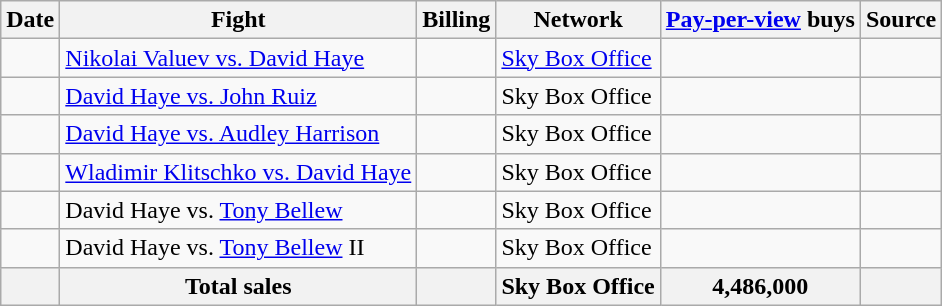<table class="wikitable sortable">
<tr>
<th>Date</th>
<th>Fight</th>
<th>Billing</th>
<th>Network</th>
<th><a href='#'>Pay-per-view</a> buys</th>
<th>Source</th>
</tr>
<tr>
<td></td>
<td><a href='#'>Nikolai Valuev vs. David Haye</a></td>
<td></td>
<td><a href='#'>Sky Box Office</a></td>
<td></td>
<td></td>
</tr>
<tr>
<td></td>
<td><a href='#'>David Haye vs. John Ruiz</a></td>
<td></td>
<td>Sky Box Office</td>
<td></td>
<td></td>
</tr>
<tr>
<td></td>
<td><a href='#'>David Haye vs. Audley Harrison</a></td>
<td></td>
<td>Sky Box Office</td>
<td></td>
<td></td>
</tr>
<tr>
<td></td>
<td><a href='#'>Wladimir Klitschko vs. David Haye</a></td>
<td></td>
<td>Sky Box Office</td>
<td></td>
<td></td>
</tr>
<tr>
<td></td>
<td>David Haye vs. <a href='#'>Tony Bellew</a></td>
<td></td>
<td>Sky Box Office</td>
<td></td>
<td></td>
</tr>
<tr>
<td></td>
<td>David Haye vs. <a href='#'>Tony Bellew</a> II</td>
<td></td>
<td>Sky Box Office</td>
<td></td>
<td></td>
</tr>
<tr>
<th></th>
<th>Total sales</th>
<th></th>
<th>Sky Box Office</th>
<th>4,486,000</th>
<th></th>
</tr>
</table>
